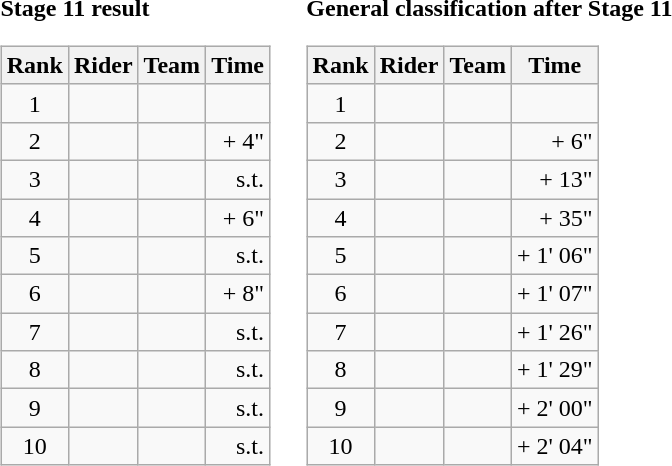<table>
<tr>
<td><strong>Stage 11 result</strong><br><table class="wikitable">
<tr>
<th scope="col">Rank</th>
<th scope="col">Rider</th>
<th scope="col">Team</th>
<th scope="col">Time</th>
</tr>
<tr>
<td style="text-align:center;">1</td>
<td></td>
<td></td>
<td style="text-align:right;"></td>
</tr>
<tr>
<td style="text-align:center;">2</td>
<td></td>
<td></td>
<td style="text-align:right;">+ 4"</td>
</tr>
<tr>
<td style="text-align:center;">3</td>
<td></td>
<td></td>
<td style="text-align:right;">s.t.</td>
</tr>
<tr>
<td style="text-align:center;">4</td>
<td></td>
<td></td>
<td style="text-align:right;">+ 6"</td>
</tr>
<tr>
<td style="text-align:center;">5</td>
<td></td>
<td></td>
<td style="text-align:right;">s.t.</td>
</tr>
<tr>
<td style="text-align:center;">6</td>
<td></td>
<td></td>
<td style="text-align:right;">+ 8"</td>
</tr>
<tr>
<td style="text-align:center;">7</td>
<td></td>
<td></td>
<td style="text-align:right;">s.t.</td>
</tr>
<tr>
<td style="text-align:center;">8</td>
<td></td>
<td></td>
<td style="text-align:right;">s.t.</td>
</tr>
<tr>
<td style="text-align:center;">9</td>
<td></td>
<td></td>
<td style="text-align:right;">s.t.</td>
</tr>
<tr>
<td style="text-align:center;">10</td>
<td></td>
<td></td>
<td style="text-align:right;">s.t.</td>
</tr>
</table>
</td>
<td></td>
<td><strong>General classification after Stage 11</strong><br><table class="wikitable">
<tr>
<th scope="col">Rank</th>
<th scope="col">Rider</th>
<th scope="col">Team</th>
<th scope="col">Time</th>
</tr>
<tr>
<td style="text-align:center;">1</td>
<td></td>
<td></td>
<td style="text-align:right;"></td>
</tr>
<tr>
<td style="text-align:center;">2</td>
<td></td>
<td></td>
<td style="text-align:right;">+ 6"</td>
</tr>
<tr>
<td style="text-align:center;">3</td>
<td></td>
<td></td>
<td style="text-align:right;">+ 13"</td>
</tr>
<tr>
<td style="text-align:center;">4</td>
<td></td>
<td></td>
<td style="text-align:right;">+ 35"</td>
</tr>
<tr>
<td style="text-align:center;">5</td>
<td></td>
<td></td>
<td style="text-align:right;">+ 1' 06"</td>
</tr>
<tr>
<td style="text-align:center;">6</td>
<td></td>
<td></td>
<td style="text-align:right;">+ 1' 07"</td>
</tr>
<tr>
<td style="text-align:center;">7</td>
<td></td>
<td></td>
<td style="text-align:right;">+ 1' 26"</td>
</tr>
<tr>
<td style="text-align:center;">8</td>
<td></td>
<td></td>
<td style="text-align:right;">+ 1' 29"</td>
</tr>
<tr>
<td style="text-align:center;">9</td>
<td></td>
<td></td>
<td style="text-align:right;">+ 2' 00"</td>
</tr>
<tr>
<td style="text-align:center;">10</td>
<td></td>
<td></td>
<td style="text-align:right;">+ 2' 04"</td>
</tr>
</table>
</td>
</tr>
</table>
